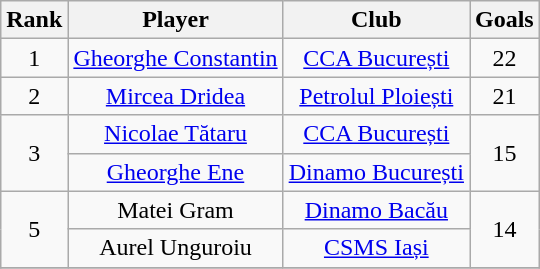<table class="wikitable sortable" style="text-align:center">
<tr>
<th>Rank</th>
<th>Player</th>
<th>Club</th>
<th>Goals</th>
</tr>
<tr>
<td rowspan=1 align=center>1</td>
<td><a href='#'>Gheorghe Constantin</a></td>
<td><a href='#'>CCA București</a></td>
<td rowspan=1 align=center>22</td>
</tr>
<tr>
<td rowspan=1 align=center>2</td>
<td><a href='#'>Mircea Dridea</a></td>
<td><a href='#'>Petrolul Ploiești</a></td>
<td rowspan=1 align=center>21</td>
</tr>
<tr>
<td rowspan=2 align=center>3</td>
<td><a href='#'>Nicolae Tătaru</a></td>
<td><a href='#'>CCA București</a></td>
<td rowspan=2 align=center>15</td>
</tr>
<tr>
<td><a href='#'>Gheorghe Ene</a></td>
<td><a href='#'>Dinamo București</a></td>
</tr>
<tr>
<td rowspan=2 align=center>5</td>
<td>Matei Gram</td>
<td><a href='#'>Dinamo Bacău</a></td>
<td rowspan=2 align=center>14</td>
</tr>
<tr>
<td>Aurel Unguroiu</td>
<td><a href='#'>CSMS Iași</a></td>
</tr>
<tr>
</tr>
</table>
